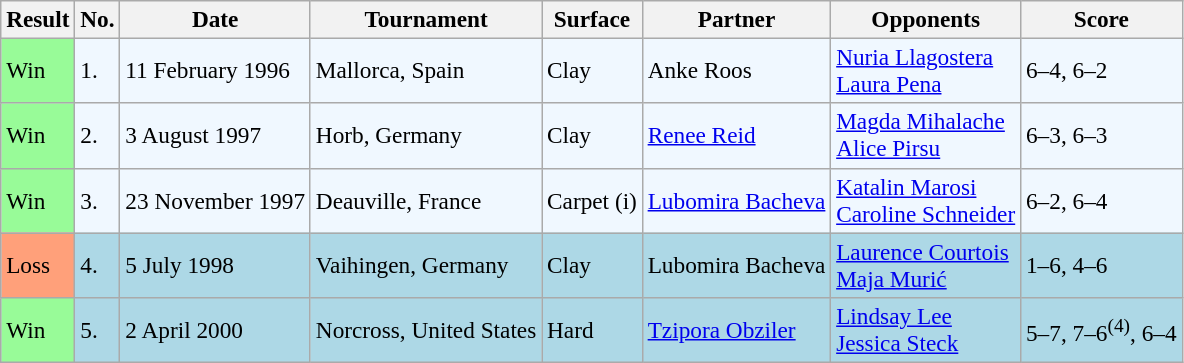<table class="sortable wikitable" style=font-size:97%>
<tr>
<th>Result</th>
<th>No.</th>
<th>Date</th>
<th>Tournament</th>
<th>Surface</th>
<th>Partner</th>
<th>Opponents</th>
<th>Score</th>
</tr>
<tr bgcolor="#f0f8ff">
<td style="background:#98fb98;">Win</td>
<td>1.</td>
<td>11 February 1996</td>
<td>Mallorca, Spain</td>
<td>Clay</td>
<td> Anke Roos</td>
<td> <a href='#'>Nuria Llagostera</a> <br>  <a href='#'>Laura Pena</a></td>
<td>6–4, 6–2</td>
</tr>
<tr bgcolor="#f0f8ff">
<td style="background:#98fb98;">Win</td>
<td>2.</td>
<td>3 August 1997</td>
<td>Horb, Germany</td>
<td>Clay</td>
<td> <a href='#'>Renee Reid</a></td>
<td> <a href='#'>Magda Mihalache</a> <br>  <a href='#'>Alice Pirsu</a></td>
<td>6–3, 6–3</td>
</tr>
<tr bgcolor="#f0f8ff">
<td style="background:#98fb98;">Win</td>
<td>3.</td>
<td>23 November 1997</td>
<td>Deauville, France</td>
<td>Carpet (i)</td>
<td> <a href='#'>Lubomira Bacheva</a></td>
<td> <a href='#'>Katalin Marosi</a> <br>  <a href='#'>Caroline Schneider</a></td>
<td>6–2, 6–4</td>
</tr>
<tr bgcolor="lightblue">
<td style="background:#ffa07a;">Loss</td>
<td>4.</td>
<td>5 July 1998</td>
<td>Vaihingen, Germany</td>
<td>Clay</td>
<td> Lubomira Bacheva</td>
<td> <a href='#'>Laurence Courtois</a> <br>  <a href='#'>Maja Murić</a></td>
<td>1–6, 4–6</td>
</tr>
<tr bgcolor=lightblue>
<td style="background:#98fb98;">Win</td>
<td>5.</td>
<td>2 April 2000</td>
<td>Norcross, United States</td>
<td>Hard</td>
<td> <a href='#'>Tzipora Obziler</a></td>
<td> <a href='#'>Lindsay Lee</a> <br>  <a href='#'>Jessica Steck</a></td>
<td>5–7, 7–6<sup>(4)</sup>, 6–4</td>
</tr>
</table>
